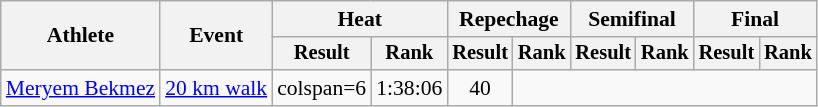<table class="wikitable" style="font-size:90%">
<tr>
<th rowspan="2">Athlete</th>
<th rowspan="2">Event</th>
<th colspan="2">Heat</th>
<th colspan="2">Repechage</th>
<th colspan="2">Semifinal</th>
<th colspan="2">Final</th>
</tr>
<tr style="font-size:95%">
<th>Result</th>
<th>Rank</th>
<th>Result</th>
<th>Rank</th>
<th>Result</th>
<th>Rank</th>
<th>Result</th>
<th>Rank</th>
</tr>
<tr align=center>
<td align=left><a href='#'>Meryem Bekmez</a></td>
<td align=left><a href='#'>20 km walk</a></td>
<td>colspan=6 </td>
<td>1:38:06</td>
<td>40</td>
</tr>
</table>
